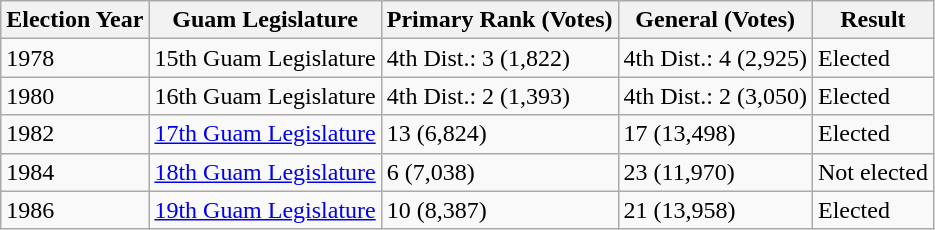<table class="wikitable sortable" id="elections">
<tr style="vertical-align:bottom;">
<th>Election Year</th>
<th>Guam Legislature</th>
<th>Primary Rank (Votes)</th>
<th>General (Votes)</th>
<th>Result</th>
</tr>
<tr>
<td>1978</td>
<td>15th Guam Legislature</td>
<td>4th Dist.: 3 (1,822)</td>
<td>4th Dist.: 4 (2,925)</td>
<td>Elected</td>
</tr>
<tr>
<td>1980</td>
<td>16th Guam Legislature</td>
<td>4th Dist.: 2 (1,393)</td>
<td>4th Dist.: 2 (3,050)</td>
<td>Elected</td>
</tr>
<tr>
<td>1982</td>
<td><a href='#'>17th Guam Legislature</a></td>
<td>13 (6,824)</td>
<td>17 (13,498)</td>
<td>Elected</td>
</tr>
<tr>
<td>1984</td>
<td><a href='#'>18th Guam Legislature</a></td>
<td>6 (7,038)</td>
<td>23 (11,970)</td>
<td>Not elected</td>
</tr>
<tr>
<td>1986</td>
<td><a href='#'>19th Guam Legislature</a></td>
<td>10 (8,387)</td>
<td>21 (13,958)</td>
<td>Elected</td>
</tr>
</table>
